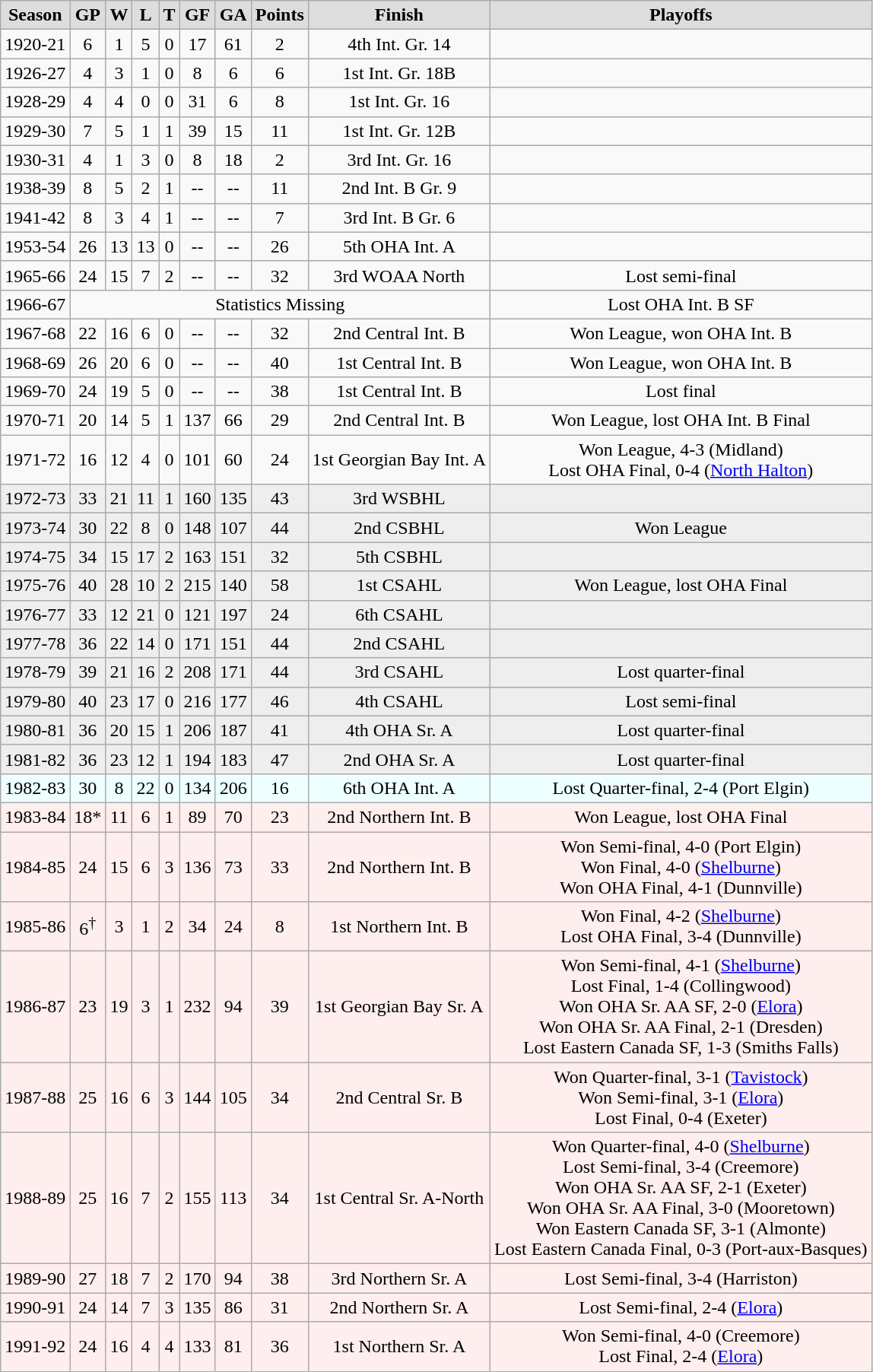<table class="wikitable">
<tr align="center"  bgcolor="#dddddd">
<td><strong>Season</strong></td>
<td><strong>GP </strong></td>
<td><strong> W </strong></td>
<td><strong> L </strong></td>
<td><strong> T </strong></td>
<td><strong>GF </strong></td>
<td><strong>GA </strong></td>
<td><strong>Points</strong></td>
<td><strong>Finish</strong></td>
<td><strong>Playoffs</strong></td>
</tr>
<tr align="center">
<td>1920-21</td>
<td>6</td>
<td>1</td>
<td>5</td>
<td>0</td>
<td>17</td>
<td>61</td>
<td>2</td>
<td>4th Int. Gr. 14</td>
<td></td>
</tr>
<tr align="center">
<td>1926-27</td>
<td>4</td>
<td>3</td>
<td>1</td>
<td>0</td>
<td>8</td>
<td>6</td>
<td>6</td>
<td>1st Int. Gr. 18B</td>
<td></td>
</tr>
<tr align="center">
<td>1928-29</td>
<td>4</td>
<td>4</td>
<td>0</td>
<td>0</td>
<td>31</td>
<td>6</td>
<td>8</td>
<td>1st Int. Gr. 16</td>
<td></td>
</tr>
<tr align="center">
<td>1929-30</td>
<td>7</td>
<td>5</td>
<td>1</td>
<td>1</td>
<td>39</td>
<td>15</td>
<td>11</td>
<td>1st Int. Gr. 12B</td>
<td></td>
</tr>
<tr align="center">
<td>1930-31</td>
<td>4</td>
<td>1</td>
<td>3</td>
<td>0</td>
<td>8</td>
<td>18</td>
<td>2</td>
<td>3rd Int. Gr. 16</td>
<td></td>
</tr>
<tr align="center">
<td>1938-39</td>
<td>8</td>
<td>5</td>
<td>2</td>
<td>1</td>
<td>--</td>
<td>--</td>
<td>11</td>
<td>2nd Int. B Gr. 9</td>
<td></td>
</tr>
<tr align="center">
<td>1941-42</td>
<td>8</td>
<td>3</td>
<td>4</td>
<td>1</td>
<td>--</td>
<td>--</td>
<td>7</td>
<td>3rd Int. B Gr. 6</td>
<td></td>
</tr>
<tr align="center">
<td>1953-54</td>
<td>26</td>
<td>13</td>
<td>13</td>
<td>0</td>
<td>--</td>
<td>--</td>
<td>26</td>
<td>5th OHA Int. A</td>
<td></td>
</tr>
<tr align="center">
<td>1965-66</td>
<td>24</td>
<td>15</td>
<td>7</td>
<td>2</td>
<td>--</td>
<td>--</td>
<td>32</td>
<td>3rd WOAA North</td>
<td>Lost semi-final</td>
</tr>
<tr align="center">
<td>1966-67</td>
<td colspan="8">Statistics Missing</td>
<td>Lost OHA Int. B SF</td>
</tr>
<tr align="center">
<td>1967-68</td>
<td>22</td>
<td>16</td>
<td>6</td>
<td>0</td>
<td>--</td>
<td>--</td>
<td>32</td>
<td>2nd Central Int. B</td>
<td>Won League, won OHA Int. B</td>
</tr>
<tr align="center">
<td>1968-69</td>
<td>26</td>
<td>20</td>
<td>6</td>
<td>0</td>
<td>--</td>
<td>--</td>
<td>40</td>
<td>1st Central Int. B</td>
<td>Won League, won OHA Int. B</td>
</tr>
<tr align="center">
<td>1969-70</td>
<td>24</td>
<td>19</td>
<td>5</td>
<td>0</td>
<td>--</td>
<td>--</td>
<td>38</td>
<td>1st Central Int. B</td>
<td>Lost final</td>
</tr>
<tr align="center">
<td>1970-71</td>
<td>20</td>
<td>14</td>
<td>5</td>
<td>1</td>
<td>137</td>
<td>66</td>
<td>29</td>
<td>2nd Central Int. B</td>
<td>Won League, lost OHA Int. B Final</td>
</tr>
<tr align="center">
<td>1971-72</td>
<td>16</td>
<td>12</td>
<td>4</td>
<td>0</td>
<td>101</td>
<td>60</td>
<td>24</td>
<td>1st Georgian Bay Int. A</td>
<td>Won League, 4-3 (Midland)<br>Lost OHA Final, 0-4 (<a href='#'>North Halton</a>)</td>
</tr>
<tr align="center" bgcolor="#eeeeee">
<td>1972-73</td>
<td>33</td>
<td>21</td>
<td>11</td>
<td>1</td>
<td>160</td>
<td>135</td>
<td>43</td>
<td>3rd WSBHL</td>
<td></td>
</tr>
<tr align="center" bgcolor="#eeeeee">
<td>1973-74</td>
<td>30</td>
<td>22</td>
<td>8</td>
<td>0</td>
<td>148</td>
<td>107</td>
<td>44</td>
<td>2nd CSBHL</td>
<td>Won League</td>
</tr>
<tr align="center" bgcolor="#eeeeee">
<td>1974-75</td>
<td>34</td>
<td>15</td>
<td>17</td>
<td>2</td>
<td>163</td>
<td>151</td>
<td>32</td>
<td>5th CSBHL</td>
<td></td>
</tr>
<tr align="center" bgcolor="#eeeeee">
<td>1975-76</td>
<td>40</td>
<td>28</td>
<td>10</td>
<td>2</td>
<td>215</td>
<td>140</td>
<td>58</td>
<td>1st CSAHL</td>
<td>Won League, lost OHA Final</td>
</tr>
<tr align="center" bgcolor="#eeeeee">
<td>1976-77</td>
<td>33</td>
<td>12</td>
<td>21</td>
<td>0</td>
<td>121</td>
<td>197</td>
<td>24</td>
<td>6th CSAHL</td>
<td></td>
</tr>
<tr align="center" bgcolor="#eeeeee">
<td>1977-78</td>
<td>36</td>
<td>22</td>
<td>14</td>
<td>0</td>
<td>171</td>
<td>151</td>
<td>44</td>
<td>2nd CSAHL</td>
<td></td>
</tr>
<tr align="center" bgcolor="#eeeeee">
<td>1978-79</td>
<td>39</td>
<td>21</td>
<td>16</td>
<td>2</td>
<td>208</td>
<td>171</td>
<td>44</td>
<td>3rd CSAHL</td>
<td>Lost quarter-final</td>
</tr>
<tr align="center" bgcolor="#eeeeee">
<td>1979-80</td>
<td>40</td>
<td>23</td>
<td>17</td>
<td>0</td>
<td>216</td>
<td>177</td>
<td>46</td>
<td>4th CSAHL</td>
<td>Lost semi-final</td>
</tr>
<tr align="center" bgcolor="#eeeeee">
<td>1980-81</td>
<td>36</td>
<td>20</td>
<td>15</td>
<td>1</td>
<td>206</td>
<td>187</td>
<td>41</td>
<td>4th OHA Sr. A</td>
<td>Lost quarter-final</td>
</tr>
<tr align="center" bgcolor="#eeeeee">
<td>1981-82</td>
<td>36</td>
<td>23</td>
<td>12</td>
<td>1</td>
<td>194</td>
<td>183</td>
<td>47</td>
<td>2nd OHA Sr. A</td>
<td>Lost quarter-final</td>
</tr>
<tr align="center" bgcolor="#eeffff">
<td>1982-83</td>
<td>30</td>
<td>8</td>
<td>22</td>
<td>0</td>
<td>134</td>
<td>206</td>
<td>16</td>
<td>6th OHA Int. A</td>
<td>Lost Quarter-final, 2-4 (Port Elgin)</td>
</tr>
<tr align="center" bgcolor="#ffeeee">
<td>1983-84</td>
<td>18*</td>
<td>11</td>
<td>6</td>
<td>1</td>
<td>89</td>
<td>70</td>
<td>23</td>
<td>2nd Northern Int. B</td>
<td>Won League, lost OHA Final</td>
</tr>
<tr align="center" bgcolor="#ffeeee">
<td>1984-85</td>
<td>24</td>
<td>15</td>
<td>6</td>
<td>3</td>
<td>136</td>
<td>73</td>
<td>33</td>
<td>2nd Northern Int. B</td>
<td>Won Semi-final, 4-0 (Port Elgin)<br>Won Final, 4-0 (<a href='#'>Shelburne</a>)<br>Won OHA Final, 4-1 (Dunnville)</td>
</tr>
<tr align="center" bgcolor="#ffeeee">
<td>1985-86</td>
<td>6<sup>†</sup></td>
<td>3</td>
<td>1</td>
<td>2</td>
<td>34</td>
<td>24</td>
<td>8</td>
<td>1st Northern Int. B</td>
<td>Won Final, 4-2 (<a href='#'>Shelburne</a>)<br>Lost OHA Final, 3-4 (Dunnville)</td>
</tr>
<tr align="center" bgcolor="#ffeeee">
<td>1986-87</td>
<td>23</td>
<td>19</td>
<td>3</td>
<td>1</td>
<td>232</td>
<td>94</td>
<td>39</td>
<td>1st Georgian Bay Sr. A</td>
<td>Won Semi-final, 4-1 (<a href='#'>Shelburne</a>)<br>Lost Final, 1-4 (Collingwood)<br>Won OHA Sr. AA SF, 2-0 (<a href='#'>Elora</a>)<br>Won OHA Sr. AA Final, 2-1 (Dresden)<br>Lost Eastern Canada SF, 1-3 (Smiths Falls)</td>
</tr>
<tr align="center" bgcolor="#ffeeee">
<td>1987-88</td>
<td>25</td>
<td>16</td>
<td>6</td>
<td>3</td>
<td>144</td>
<td>105</td>
<td>34</td>
<td>2nd Central Sr. B</td>
<td>Won Quarter-final, 3-1 (<a href='#'>Tavistock</a>)<br>Won Semi-final, 3-1 (<a href='#'>Elora</a>)<br>Lost Final, 0-4 (Exeter)</td>
</tr>
<tr align="center" bgcolor="#ffeeee">
<td>1988-89</td>
<td>25</td>
<td>16</td>
<td>7</td>
<td>2</td>
<td>155</td>
<td>113</td>
<td>34</td>
<td>1st Central Sr. A-North</td>
<td>Won Quarter-final, 4-0 (<a href='#'>Shelburne</a>)<br>Lost Semi-final, 3-4 (Creemore)<br>Won OHA Sr. AA SF, 2-1 (Exeter)<br>Won OHA Sr. AA Final, 3-0 (Mooretown)<br>Won Eastern Canada SF, 3-1 (Almonte)<br>Lost Eastern Canada Final, 0-3 (Port-aux-Basques)</td>
</tr>
<tr align="center" bgcolor="#ffeeee">
<td>1989-90</td>
<td>27</td>
<td>18</td>
<td>7</td>
<td>2</td>
<td>170</td>
<td>94</td>
<td>38</td>
<td>3rd Northern Sr. A</td>
<td>Lost Semi-final, 3-4 (Harriston)</td>
</tr>
<tr align="center" bgcolor="#ffeeee">
<td>1990-91</td>
<td>24</td>
<td>14</td>
<td>7</td>
<td>3</td>
<td>135</td>
<td>86</td>
<td>31</td>
<td>2nd Northern Sr. A</td>
<td>Lost Semi-final, 2-4 (<a href='#'>Elora</a>)</td>
</tr>
<tr align="center" bgcolor="#ffeeee">
<td>1991-92</td>
<td>24</td>
<td>16</td>
<td>4</td>
<td>4</td>
<td>133</td>
<td>81</td>
<td>36</td>
<td>1st Northern Sr. A</td>
<td>Won Semi-final, 4-0 (Creemore)<br>Lost Final, 2-4 (<a href='#'>Elora</a>)</td>
</tr>
</table>
